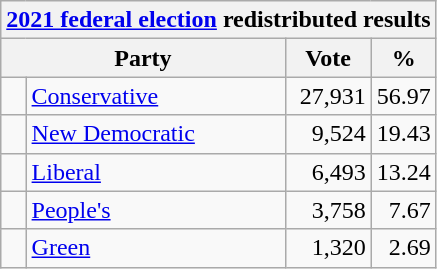<table class="wikitable">
<tr>
<th colspan="4"><a href='#'>2021 federal election</a> redistributed results</th>
</tr>
<tr>
<th bgcolor="#DDDDFF" width="130px" colspan="2">Party</th>
<th bgcolor="#DDDDFF" width="50px">Vote</th>
<th bgcolor="#DDDDFF" width="30px">%</th>
</tr>
<tr>
<td> </td>
<td><a href='#'>Conservative</a></td>
<td align=right>27,931</td>
<td align=right>56.97</td>
</tr>
<tr>
<td> </td>
<td><a href='#'>New Democratic</a></td>
<td align=right>9,524</td>
<td align=right>19.43</td>
</tr>
<tr>
<td> </td>
<td><a href='#'>Liberal</a></td>
<td align=right>6,493</td>
<td align=right>13.24</td>
</tr>
<tr>
<td> </td>
<td><a href='#'>People's</a></td>
<td align=right>3,758</td>
<td align=right>7.67</td>
</tr>
<tr>
<td> </td>
<td><a href='#'>Green</a></td>
<td align=right>1,320</td>
<td align=right>2.69</td>
</tr>
</table>
